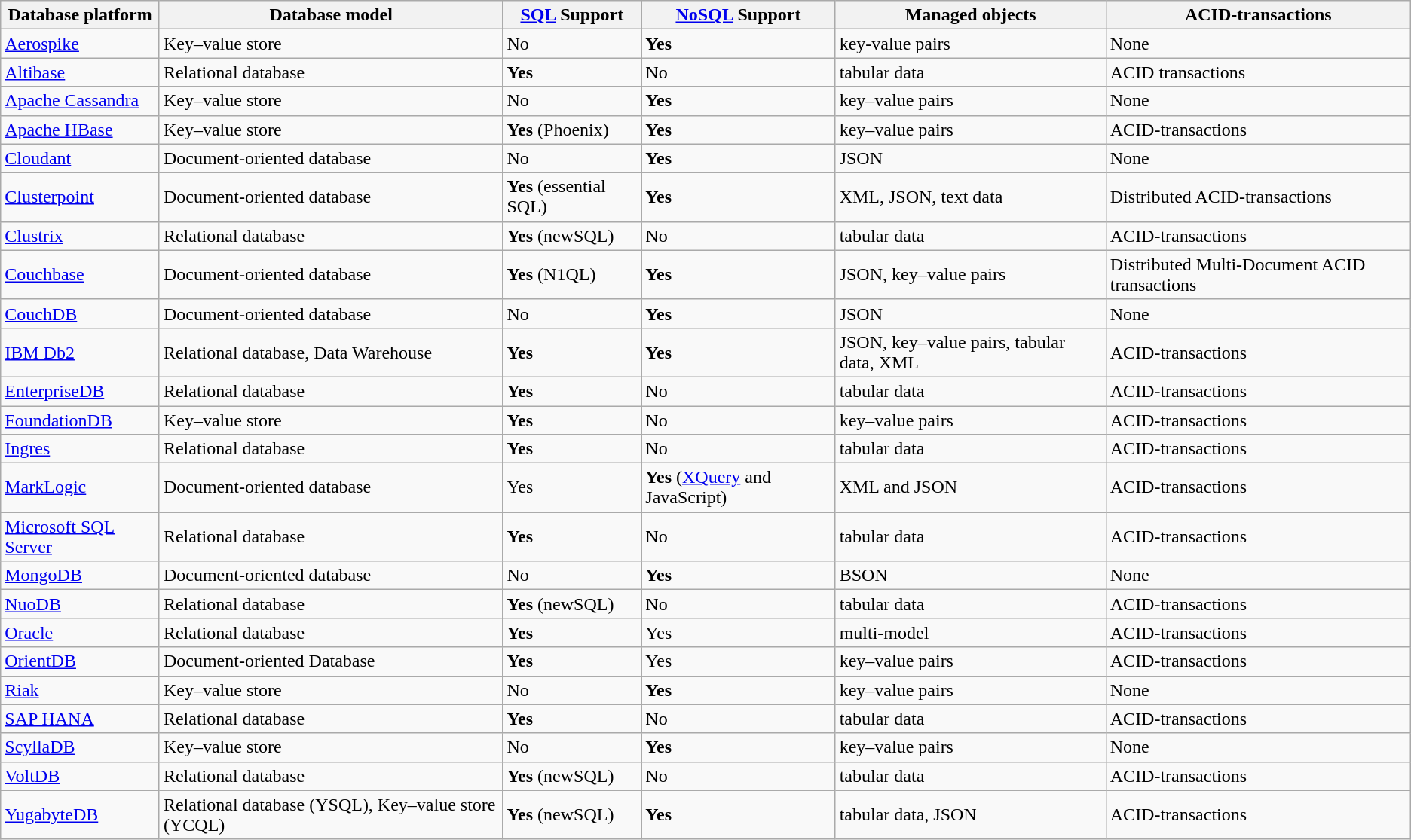<table style="text-align: left;" class="wikitable sortable">
<tr>
<th>Database platform</th>
<th>Database model</th>
<th><a href='#'>SQL</a> Support</th>
<th><a href='#'>NoSQL</a> Support</th>
<th>Managed objects</th>
<th>ACID-transactions</th>
</tr>
<tr>
<td><a href='#'>Aerospike</a></td>
<td>Key–value store</td>
<td>No</td>
<td><strong>Yes</strong></td>
<td>key-value pairs</td>
<td>None</td>
</tr>
<tr>
<td><a href='#'>Altibase</a></td>
<td>Relational database</td>
<td><strong>Yes</strong></td>
<td>No</td>
<td>tabular data</td>
<td>ACID transactions</td>
</tr>
<tr>
<td><a href='#'>Apache Cassandra</a></td>
<td>Key–value store</td>
<td>No</td>
<td><strong>Yes</strong></td>
<td>key–value pairs</td>
<td>None</td>
</tr>
<tr>
<td><a href='#'>Apache HBase</a></td>
<td>Key–value store</td>
<td><strong>Yes</strong> (Phoenix)</td>
<td><strong>Yes</strong></td>
<td>key–value pairs</td>
<td>ACID-transactions</td>
</tr>
<tr>
<td><a href='#'>Cloudant</a></td>
<td>Document-oriented database</td>
<td>No</td>
<td><strong>Yes</strong></td>
<td>JSON</td>
<td>None</td>
</tr>
<tr>
<td><a href='#'>Clusterpoint</a></td>
<td>Document-oriented database</td>
<td><strong>Yes</strong> (essential SQL)</td>
<td><strong>Yes</strong></td>
<td>XML, JSON, text data</td>
<td>Distributed ACID-transactions</td>
</tr>
<tr>
<td><a href='#'>Clustrix</a></td>
<td>Relational database</td>
<td><strong>Yes</strong> (newSQL)</td>
<td>No</td>
<td>tabular data</td>
<td>ACID-transactions</td>
</tr>
<tr>
<td><a href='#'>Couchbase</a></td>
<td>Document-oriented database</td>
<td><strong>Yes</strong> (N1QL)</td>
<td><strong>Yes</strong></td>
<td>JSON, key–value pairs</td>
<td>Distributed Multi-Document ACID transactions</td>
</tr>
<tr>
<td><a href='#'>CouchDB</a></td>
<td>Document-oriented database</td>
<td>No</td>
<td><strong>Yes</strong></td>
<td>JSON</td>
<td>None</td>
</tr>
<tr>
<td><a href='#'>IBM Db2</a></td>
<td>Relational database, Data Warehouse</td>
<td><strong>Yes</strong></td>
<td><strong>Yes</strong></td>
<td>JSON, key–value pairs, tabular data, XML</td>
<td>ACID-transactions</td>
</tr>
<tr>
<td><a href='#'>EnterpriseDB</a></td>
<td>Relational database</td>
<td><strong>Yes</strong></td>
<td>No</td>
<td>tabular data</td>
<td>ACID-transactions</td>
</tr>
<tr>
<td><a href='#'>FoundationDB</a></td>
<td>Key–value store</td>
<td><strong>Yes</strong></td>
<td>No</td>
<td>key–value pairs</td>
<td>ACID-transactions</td>
</tr>
<tr>
<td><a href='#'>Ingres</a></td>
<td>Relational database</td>
<td><strong>Yes</strong></td>
<td>No</td>
<td>tabular data</td>
<td>ACID-transactions</td>
</tr>
<tr>
<td><a href='#'>MarkLogic</a></td>
<td>Document-oriented database</td>
<td>Yes</td>
<td><strong>Yes</strong> (<a href='#'>XQuery</a> and JavaScript)</td>
<td>XML and JSON</td>
<td>ACID-transactions</td>
</tr>
<tr>
<td><a href='#'>Microsoft SQL Server</a></td>
<td>Relational database</td>
<td><strong>Yes</strong></td>
<td>No</td>
<td>tabular data</td>
<td>ACID-transactions</td>
</tr>
<tr>
<td><a href='#'>MongoDB</a></td>
<td>Document-oriented database</td>
<td>No</td>
<td><strong>Yes</strong></td>
<td>BSON</td>
<td>None</td>
</tr>
<tr>
<td><a href='#'>NuoDB</a></td>
<td>Relational database</td>
<td><strong>Yes</strong> (newSQL)</td>
<td>No</td>
<td>tabular data</td>
<td>ACID-transactions</td>
</tr>
<tr>
<td><a href='#'>Oracle</a></td>
<td>Relational database</td>
<td><strong>Yes</strong></td>
<td>Yes</td>
<td>multi-model</td>
<td>ACID-transactions</td>
</tr>
<tr>
<td><a href='#'>OrientDB</a></td>
<td>Document-oriented Database</td>
<td><strong>Yes</strong></td>
<td>Yes</td>
<td>key–value pairs</td>
<td>ACID-transactions</td>
</tr>
<tr>
<td><a href='#'>Riak</a></td>
<td>Key–value store</td>
<td>No</td>
<td><strong>Yes</strong></td>
<td>key–value pairs</td>
<td>None</td>
</tr>
<tr>
<td><a href='#'>SAP HANA</a></td>
<td>Relational database</td>
<td><strong>Yes</strong></td>
<td>No</td>
<td>tabular data</td>
<td>ACID-transactions</td>
</tr>
<tr>
<td><a href='#'>ScyllaDB</a></td>
<td>Key–value store</td>
<td>No</td>
<td><strong>Yes</strong></td>
<td>key–value pairs</td>
<td>None</td>
</tr>
<tr>
<td><a href='#'>VoltDB</a></td>
<td>Relational database</td>
<td><strong>Yes</strong> (newSQL)</td>
<td>No</td>
<td>tabular data</td>
<td>ACID-transactions</td>
</tr>
<tr>
<td><a href='#'>YugabyteDB</a></td>
<td>Relational database (YSQL), Key–value store (YCQL)</td>
<td><strong>Yes</strong> (newSQL)</td>
<td><strong>Yes</strong></td>
<td>tabular data, JSON</td>
<td>ACID-transactions</td>
</tr>
</table>
